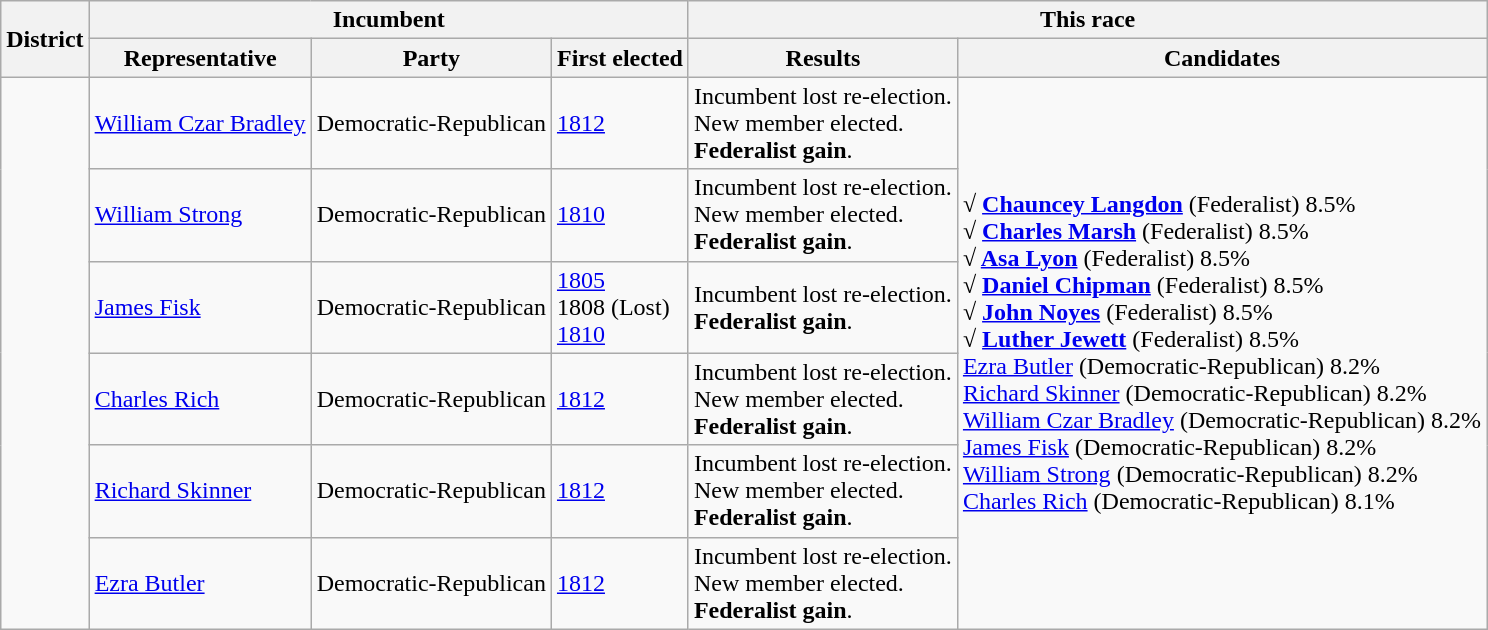<table class=wikitable>
<tr>
<th rowspan=2>District</th>
<th colspan=3>Incumbent</th>
<th colspan=2>This race</th>
</tr>
<tr>
<th>Representative</th>
<th>Party</th>
<th>First elected</th>
<th>Results</th>
<th>Candidates</th>
</tr>
<tr>
<td rowspan=6><br></td>
<td><a href='#'>William Czar Bradley</a></td>
<td>Democratic-Republican</td>
<td><a href='#'>1812</a></td>
<td>Incumbent lost re-election.<br>New member elected.<br><strong>Federalist gain</strong>.</td>
<td rowspan=6 nowrap><strong>√ <a href='#'>Chauncey Langdon</a></strong> (Federalist) 8.5%<br><strong>√ <a href='#'>Charles Marsh</a></strong> (Federalist) 8.5%<br><strong>√ <a href='#'>Asa Lyon</a></strong> (Federalist) 8.5%<br><strong>√ <a href='#'>Daniel Chipman</a></strong> (Federalist) 8.5%<br><strong>√ <a href='#'>John Noyes</a></strong> (Federalist) 8.5%<br><strong>√ <a href='#'>Luther Jewett</a></strong> (Federalist) 8.5%<br><a href='#'>Ezra Butler</a> (Democratic-Republican) 8.2%<br><a href='#'>Richard Skinner</a> (Democratic-Republican) 8.2%<br><a href='#'>William Czar Bradley</a> (Democratic-Republican) 8.2%<br><a href='#'>James Fisk</a> (Democratic-Republican) 8.2%<br><a href='#'>William Strong</a> (Democratic-Republican) 8.2%<br><a href='#'>Charles Rich</a> (Democratic-Republican) 8.1%</td>
</tr>
<tr>
<td><a href='#'>William Strong</a></td>
<td>Democratic-Republican</td>
<td><a href='#'>1810</a></td>
<td>Incumbent lost re-election.<br>New member elected.<br><strong>Federalist gain</strong>.</td>
</tr>
<tr>
<td><a href='#'>James Fisk</a></td>
<td>Democratic-Republican</td>
<td><a href='#'>1805</a><br>1808 (Lost)<br><a href='#'>1810</a></td>
<td>Incumbent lost re-election.<br><strong>Federalist gain</strong>.</td>
</tr>
<tr>
<td><a href='#'>Charles Rich</a></td>
<td>Democratic-Republican</td>
<td><a href='#'>1812</a></td>
<td>Incumbent lost re-election.<br>New member elected.<br><strong>Federalist gain</strong>.</td>
</tr>
<tr>
<td><a href='#'>Richard Skinner</a></td>
<td>Democratic-Republican</td>
<td><a href='#'>1812</a></td>
<td>Incumbent lost re-election.<br>New member elected.<br><strong>Federalist gain</strong>.</td>
</tr>
<tr>
<td><a href='#'>Ezra Butler</a></td>
<td>Democratic-Republican</td>
<td><a href='#'>1812</a></td>
<td>Incumbent lost re-election.<br>New member elected.<br><strong>Federalist gain</strong>.</td>
</tr>
</table>
